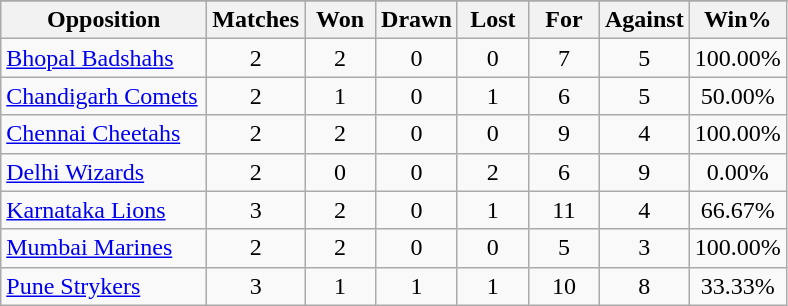<table class="wikitable sortable" style="text-align:center">
<tr>
</tr>
<tr>
<th width=130>Opposition</th>
<th width=40>Matches</th>
<th width=40>Won</th>
<th width=40>Drawn</th>
<th width=40>Lost</th>
<th width=40>For</th>
<th width=40>Against</th>
<th width=40>Win%</th>
</tr>
<tr>
<td align=left><a href='#'>Bhopal Badshahs</a></td>
<td>2</td>
<td>2</td>
<td>0</td>
<td>0</td>
<td>7</td>
<td>5</td>
<td>100.00%</td>
</tr>
<tr>
<td align=left><a href='#'>Chandigarh Comets</a></td>
<td>2</td>
<td>1</td>
<td>0</td>
<td>1</td>
<td>6</td>
<td>5</td>
<td>50.00%</td>
</tr>
<tr>
<td align=left><a href='#'>Chennai Cheetahs</a></td>
<td>2</td>
<td>2</td>
<td>0</td>
<td>0</td>
<td>9</td>
<td>4</td>
<td>100.00%</td>
</tr>
<tr>
<td align=left><a href='#'>Delhi Wizards</a></td>
<td>2</td>
<td>0</td>
<td>0</td>
<td>2</td>
<td>6</td>
<td>9</td>
<td>0.00%</td>
</tr>
<tr>
<td align=left><a href='#'>Karnataka Lions</a></td>
<td>3</td>
<td>2</td>
<td>0</td>
<td>1</td>
<td>11</td>
<td>4</td>
<td>66.67%</td>
</tr>
<tr>
<td align=left><a href='#'>Mumbai Marines</a></td>
<td>2</td>
<td>2</td>
<td>0</td>
<td>0</td>
<td>5</td>
<td>3</td>
<td>100.00%</td>
</tr>
<tr>
<td align=left><a href='#'>Pune Strykers</a></td>
<td>3</td>
<td>1</td>
<td>1</td>
<td>1</td>
<td>10</td>
<td>8</td>
<td>33.33%</td>
</tr>
</table>
